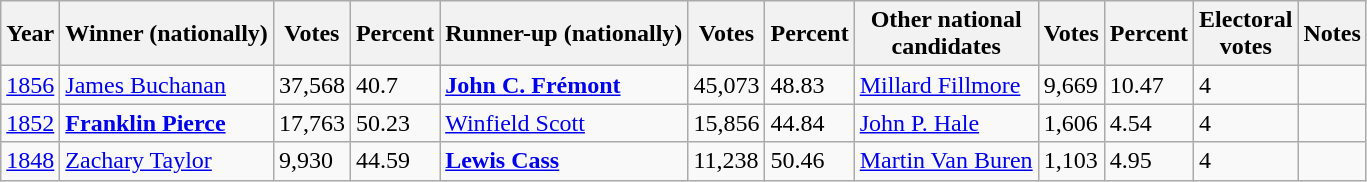<table class="wikitable sortable">
<tr>
<th data-sort-type="number">Year</th>
<th>Winner (nationally)</th>
<th data-sort-type="number">Votes</th>
<th data-sort-type="number">Percent</th>
<th>Runner-up (nationally)</th>
<th data-sort-type="number">Votes</th>
<th data-sort-type="number">Percent</th>
<th>Other national<br>candidates</th>
<th data-sort-type="number">Votes</th>
<th data-sort-type="number">Percent</th>
<th data-sort-type="number">Electoral<br>votes</th>
<th class="unsortable">Notes</th>
</tr>
<tr>
<td><a href='#'>1856</a></td>
<td><a href='#'>James Buchanan</a></td>
<td>37,568</td>
<td>40.7</td>
<td><strong><a href='#'>John C. Frémont</a></strong></td>
<td>45,073</td>
<td>48.83</td>
<td><a href='#'>Millard Fillmore</a></td>
<td>9,669</td>
<td>10.47</td>
<td>4</td>
<td></td>
</tr>
<tr>
<td><a href='#'>1852</a></td>
<td><strong><a href='#'>Franklin Pierce</a></strong></td>
<td>17,763</td>
<td>50.23</td>
<td><a href='#'>Winfield Scott</a></td>
<td>15,856</td>
<td>44.84</td>
<td><a href='#'>John P. Hale</a></td>
<td>1,606</td>
<td>4.54</td>
<td>4</td>
<td></td>
</tr>
<tr>
<td><a href='#'>1848</a></td>
<td><a href='#'>Zachary Taylor</a></td>
<td>9,930</td>
<td>44.59</td>
<td><strong><a href='#'>Lewis Cass</a></strong></td>
<td>11,238</td>
<td>50.46</td>
<td><a href='#'>Martin Van Buren</a></td>
<td>1,103</td>
<td>4.95</td>
<td>4</td>
<td></td>
</tr>
</table>
